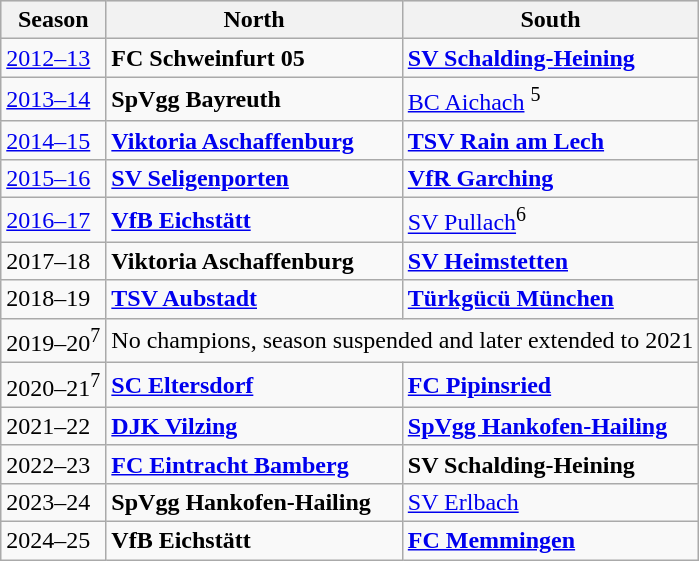<table class="wikitable">
<tr align="center" bgcolor="#dfdfdf">
<th>Season</th>
<th>North</th>
<th>South</th>
</tr>
<tr>
<td><a href='#'>2012–13</a></td>
<td><strong>FC Schweinfurt 05</strong></td>
<td><strong><a href='#'>SV Schalding-Heining</a></strong></td>
</tr>
<tr>
<td><a href='#'>2013–14</a></td>
<td><strong>SpVgg Bayreuth</strong></td>
<td><a href='#'>BC Aichach</a> <sup>5</sup></td>
</tr>
<tr>
<td><a href='#'>2014–15</a></td>
<td><strong><a href='#'>Viktoria Aschaffenburg</a></strong></td>
<td><strong><a href='#'>TSV Rain am Lech</a></strong></td>
</tr>
<tr>
<td><a href='#'>2015–16</a></td>
<td><strong><a href='#'>SV Seligenporten</a></strong></td>
<td><strong><a href='#'>VfR Garching</a></strong></td>
</tr>
<tr>
<td><a href='#'>2016–17</a></td>
<td><strong><a href='#'>VfB Eichstätt</a></strong></td>
<td><a href='#'>SV Pullach</a><sup>6</sup></td>
</tr>
<tr>
<td>2017–18</td>
<td><strong>Viktoria Aschaffenburg</strong></td>
<td><strong><a href='#'>SV Heimstetten</a></strong></td>
</tr>
<tr>
<td>2018–19</td>
<td><strong><a href='#'>TSV Aubstadt</a></strong></td>
<td><strong><a href='#'>Türkgücü München</a></strong></td>
</tr>
<tr>
<td>2019–20<sup>7</sup></td>
<td colspan=2>No champions, season suspended and later extended to 2021</td>
</tr>
<tr>
<td>2020–21<sup>7</sup></td>
<td><strong><a href='#'>SC Eltersdorf</a></strong></td>
<td><strong><a href='#'>FC Pipinsried</a></strong></td>
</tr>
<tr>
<td>2021–22</td>
<td><strong><a href='#'>DJK Vilzing</a></strong></td>
<td><strong><a href='#'>SpVgg Hankofen-Hailing</a></strong></td>
</tr>
<tr>
<td>2022–23</td>
<td><strong><a href='#'>FC Eintracht Bamberg</a></strong></td>
<td><strong>SV Schalding-Heining</strong></td>
</tr>
<tr>
<td>2023–24</td>
<td><strong>SpVgg Hankofen-Hailing</strong></td>
<td><a href='#'>SV Erlbach</a></td>
</tr>
<tr>
<td>2024–25</td>
<td><strong>VfB Eichstätt</strong></td>
<td><strong><a href='#'>FC Memmingen</a></strong></td>
</tr>
</table>
